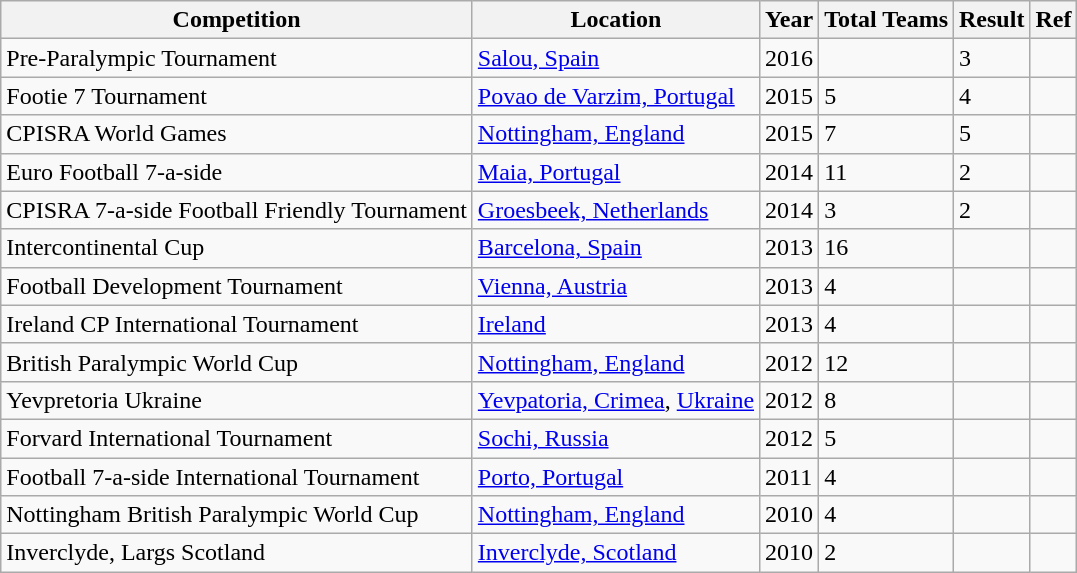<table class="wikitable">
<tr>
<th>Competition</th>
<th>Location</th>
<th>Year</th>
<th>Total Teams</th>
<th>Result</th>
<th>Ref</th>
</tr>
<tr>
<td>Pre-Paralympic Tournament</td>
<td><a href='#'>Salou, Spain</a></td>
<td>2016</td>
<td></td>
<td>3</td>
<td></td>
</tr>
<tr>
<td>Footie 7 Tournament</td>
<td><a href='#'>Povao de Varzim, Portugal</a></td>
<td>2015</td>
<td>5</td>
<td>4</td>
<td></td>
</tr>
<tr>
<td>CPISRA World Games</td>
<td><a href='#'>Nottingham, England</a></td>
<td>2015</td>
<td>7</td>
<td>5</td>
<td></td>
</tr>
<tr>
<td>Euro Football 7-a-side</td>
<td><a href='#'>Maia, Portugal</a></td>
<td>2014</td>
<td>11</td>
<td>2</td>
<td></td>
</tr>
<tr>
<td>CPISRA 7-a-side Football Friendly Tournament</td>
<td><a href='#'>Groesbeek, Netherlands</a></td>
<td>2014</td>
<td>3</td>
<td>2</td>
<td></td>
</tr>
<tr>
<td>Intercontinental Cup</td>
<td><a href='#'>Barcelona, Spain</a></td>
<td>2013</td>
<td>16</td>
<td></td>
<td></td>
</tr>
<tr>
<td>Football Development Tournament</td>
<td><a href='#'>Vienna, Austria</a></td>
<td>2013</td>
<td>4</td>
<td></td>
<td></td>
</tr>
<tr>
<td>Ireland CP International Tournament</td>
<td><a href='#'>Ireland</a></td>
<td>2013</td>
<td>4</td>
<td></td>
<td></td>
</tr>
<tr>
<td>British Paralympic World Cup</td>
<td><a href='#'>Nottingham, England</a></td>
<td>2012</td>
<td>12</td>
<td></td>
<td></td>
</tr>
<tr>
<td>Yevpretoria Ukraine</td>
<td><a href='#'>Yevpatoria, Crimea</a>, <a href='#'>Ukraine</a></td>
<td>2012</td>
<td>8</td>
<td></td>
<td></td>
</tr>
<tr>
<td>Forvard International Tournament</td>
<td><a href='#'>Sochi, Russia</a></td>
<td>2012</td>
<td>5</td>
<td></td>
<td></td>
</tr>
<tr>
<td>Football 7-a-side International Tournament</td>
<td><a href='#'>Porto, Portugal</a></td>
<td>2011</td>
<td>4</td>
<td></td>
<td></td>
</tr>
<tr>
<td>Nottingham British Paralympic World Cup</td>
<td><a href='#'>Nottingham, England</a></td>
<td>2010</td>
<td>4</td>
<td></td>
<td></td>
</tr>
<tr>
<td>Inverclyde, Largs Scotland</td>
<td><a href='#'>Inverclyde, Scotland</a></td>
<td>2010</td>
<td>2</td>
<td></td>
<td></td>
</tr>
</table>
